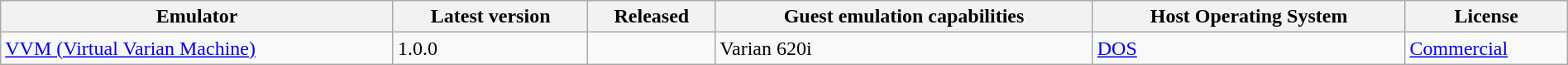<table class="wikitable sortable" style="width:100%">
<tr>
<th>Emulator</th>
<th>Latest version</th>
<th>Released</th>
<th>Guest emulation capabilities</th>
<th>Host Operating System</th>
<th>License</th>
</tr>
<tr>
<td><a href='#'>VVM (Virtual Varian Machine)</a></td>
<td>1.0.0</td>
<td></td>
<td>Varian 620i</td>
<td><a href='#'>DOS</a></td>
<td><a href='#'>Commercial</a></td>
</tr>
</table>
